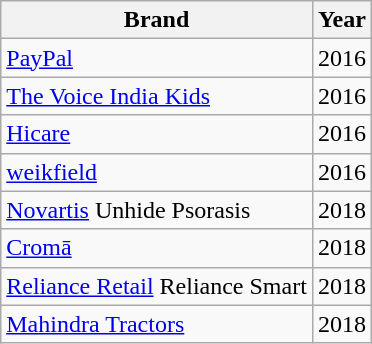<table class="wikitable">
<tr>
<th>Brand</th>
<th>Year</th>
</tr>
<tr>
<td><a href='#'>PayPal</a></td>
<td>2016</td>
</tr>
<tr>
<td><a href='#'>The Voice India Kids</a></td>
<td>2016</td>
</tr>
<tr>
<td><a href='#'>Hicare</a></td>
<td>2016</td>
</tr>
<tr>
<td><a href='#'>weikfield</a></td>
<td>2016</td>
</tr>
<tr>
<td><a href='#'>Novartis</a> Unhide Psorasis</td>
<td>2018</td>
</tr>
<tr>
<td><a href='#'>Cromā</a></td>
<td>2018</td>
</tr>
<tr>
<td><a href='#'>Reliance Retail</a> Reliance Smart</td>
<td>2018</td>
</tr>
<tr>
<td><a href='#'>Mahindra Tractors</a></td>
<td>2018</td>
</tr>
</table>
